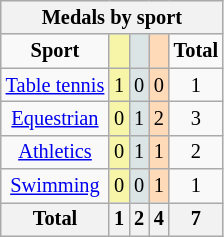<table class="wikitable" border="1" style="font-size:85%; float:down">
<tr bgcolor=#efefef>
<th colspan=7><strong>Medals by sport</strong></th>
</tr>
<tr align=center>
<td><strong>Sport</strong></td>
<td bgcolor=#f7f6a8></td>
<td bgcolor=#dce5e5></td>
<td bgcolor=#ffdab9></td>
<td><strong>Total</strong></td>
</tr>
<tr align=center>
<td><a href='#'>Table tennis</a></td>
<td bgcolor=#f7f6a8>1</td>
<td bgcolor=#dce5e5>0</td>
<td bgcolor=#ffdab9>0</td>
<td>1</td>
</tr>
<tr align=center>
<td><a href='#'>Equestrian</a></td>
<td bgcolor=#f7f6a8>0</td>
<td bgcolor=#dce5e5>1</td>
<td bgcolor=#ffdab9>2</td>
<td>3</td>
</tr>
<tr align=center>
<td><a href='#'>Athletics</a></td>
<td bgcolor=#f7f6a8>0</td>
<td bgcolor=#dce5e5>1</td>
<td bgcolor=#ffdab9>1</td>
<td>2</td>
</tr>
<tr align=center>
<td><a href='#'>Swimming</a></td>
<td bgcolor=#f7f6a8>0</td>
<td bgcolor=#dce5e5>0</td>
<td bgcolor=#ffdab9>1</td>
<td>1</td>
</tr>
<tr align=center>
<th><strong>Total</strong></th>
<th bgcolor=gold><strong>1</strong></th>
<th bgcolor=silver><strong>2</strong></th>
<th bgcolor=#c96><strong>4</strong></th>
<th><strong>7</strong></th>
</tr>
</table>
